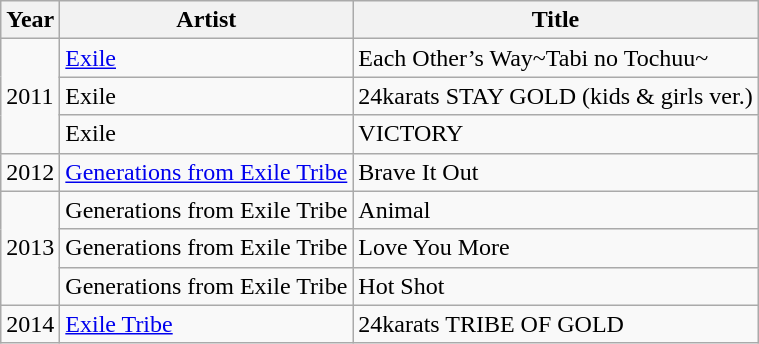<table class="wikitable">
<tr>
<th>Year</th>
<th>Artist</th>
<th>Title</th>
</tr>
<tr>
<td rowspan="3">2011</td>
<td><a href='#'>Exile</a></td>
<td>Each Other’s Way~Tabi no Tochuu~</td>
</tr>
<tr>
<td>Exile</td>
<td>24karats STAY GOLD (kids & girls ver.)</td>
</tr>
<tr>
<td>Exile</td>
<td>VICTORY</td>
</tr>
<tr>
<td>2012</td>
<td><a href='#'>Generations from Exile Tribe</a></td>
<td>Brave It Out</td>
</tr>
<tr>
<td rowspan="3">2013</td>
<td>Generations from Exile Tribe</td>
<td>Animal</td>
</tr>
<tr>
<td>Generations from Exile Tribe</td>
<td>Love You More</td>
</tr>
<tr>
<td>Generations from Exile Tribe</td>
<td>Hot Shot<br></td>
</tr>
<tr>
<td>2014</td>
<td><a href='#'>Exile Tribe</a></td>
<td>24karats TRIBE OF GOLD</td>
</tr>
</table>
